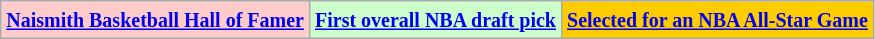<table class="wikitable">
<tr>
<td bgcolor="#FFCCCC"><small><strong><a href='#'>Naismith Basketball Hall of Famer</a></strong></small></td>
<td bgcolor="#CCFFCC"><small><strong><a href='#'> First overall NBA draft pick</a></strong></small></td>
<td bgcolor="FFCC00"><small><strong><a href='#'> Selected for an NBA All-Star Game</a></strong></small></td>
</tr>
</table>
